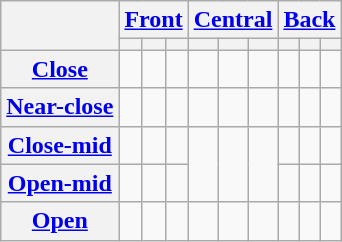<table class="wikitable" style="text-align:center">
<tr>
<th rowspan="2"></th>
<th colspan="3"><a href='#'>Front</a></th>
<th colspan="3"><a href='#'>Central</a></th>
<th colspan="3"><a href='#'>Back</a></th>
</tr>
<tr>
<th></th>
<th></th>
<th></th>
<th></th>
<th></th>
<th></th>
<th></th>
<th></th>
<th></th>
</tr>
<tr>
<th align="center"><a href='#'>Close</a></th>
<td align="center"></td>
<td align="center"></td>
<td></td>
<td></td>
<td></td>
<td></td>
<td align="center"></td>
<td></td>
<td align="center"></td>
</tr>
<tr>
<th><a href='#'>Near-close</a></th>
<td></td>
<td></td>
<td></td>
<td></td>
<td></td>
<td></td>
<td></td>
<td></td>
<td></td>
</tr>
<tr>
<th><a href='#'>Close-mid</a></th>
<td></td>
<td></td>
<td></td>
<td rowspan="2"></td>
<td rowspan="2"></td>
<td rowspan="2"></td>
<td></td>
<td></td>
<td></td>
</tr>
<tr>
<th align="center"><a href='#'>Open-mid</a></th>
<td align="center"></td>
<td align="center"></td>
<td></td>
<td align="center"></td>
<td></td>
<td align="center"></td>
</tr>
<tr>
<th><a href='#'>Open</a></th>
<td></td>
<td></td>
<td></td>
<td></td>
<td></td>
<td></td>
<td></td>
<td></td>
<td></td>
</tr>
</table>
